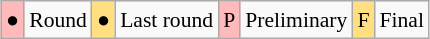<table class="wikitable" style="margin:0.5em auto; font-size:90%; line-height:1.25em;">
<tr>
<td bgcolor="#FFBBBB" align=center>●</td>
<td>Round</td>
<td bgcolor="#FFDF80" align=center>●</td>
<td>Last round</td>
<td bgcolor="#FFBBBB" align=center>P</td>
<td>Preliminary</td>
<td bgcolor="#FFDF80" align=center>F</td>
<td>Final</td>
</tr>
</table>
